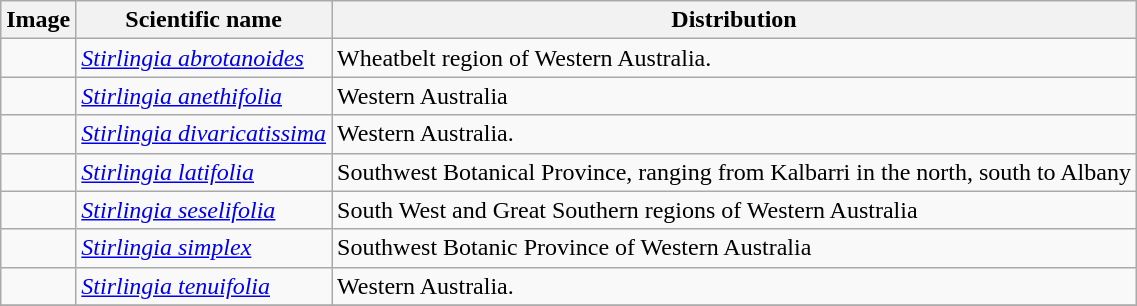<table class="wikitable">
<tr>
<th>Image</th>
<th>Scientific name</th>
<th>Distribution</th>
</tr>
<tr>
<td></td>
<td><em><a href='#'>Stirlingia abrotanoides</a></em></td>
<td>Wheatbelt region of Western Australia.</td>
</tr>
<tr>
<td></td>
<td><em><a href='#'>Stirlingia anethifolia</a></em></td>
<td>Western Australia</td>
</tr>
<tr>
<td></td>
<td><em><a href='#'>Stirlingia divaricatissima</a></em></td>
<td>Western Australia.</td>
</tr>
<tr>
<td></td>
<td><em><a href='#'>Stirlingia latifolia</a></em></td>
<td>Southwest Botanical Province, ranging from Kalbarri in the north, south to Albany</td>
</tr>
<tr>
<td></td>
<td><em><a href='#'>Stirlingia seselifolia</a></em></td>
<td>South West and Great Southern regions of Western Australia</td>
</tr>
<tr>
<td></td>
<td><em><a href='#'>Stirlingia simplex</a></em></td>
<td>Southwest Botanic Province of Western Australia</td>
</tr>
<tr>
<td></td>
<td><em><a href='#'>Stirlingia tenuifolia</a></em></td>
<td>Western Australia.</td>
</tr>
<tr>
</tr>
</table>
